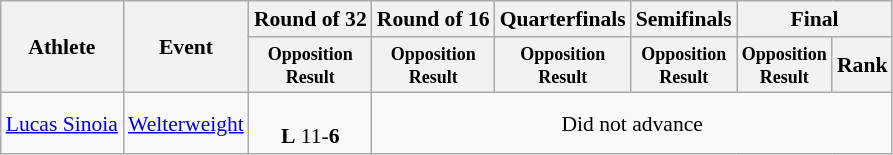<table class=wikitable style="font-size:90%">
<tr>
<th rowspan="2">Athlete</th>
<th rowspan="2">Event</th>
<th>Round of 32</th>
<th>Round of 16</th>
<th>Quarterfinals</th>
<th>Semifinals</th>
<th colspan="2">Final</th>
</tr>
<tr>
<th style="line-height:1em"><small>Opposition<br>Result</small></th>
<th style="line-height:1em"><small>Opposition<br>Result</small></th>
<th style="line-height:1em"><small>Opposition<br>Result</small></th>
<th style="line-height:1em"><small>Opposition<br>Result</small></th>
<th style="line-height:1em"><small>Opposition<br>Result</small></th>
<th>Rank</th>
</tr>
<tr>
<td><a href='#'>Lucas Sinoia</a></td>
<td><a href='#'>Welterweight</a></td>
<td align=center><br><strong>L</strong> 11-<strong>6</strong></td>
<td colspan=5 align=center>Did not advance</td>
</tr>
</table>
